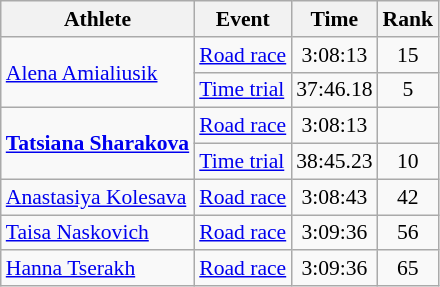<table class="wikitable" style="text-align:center; font-size:90%">
<tr>
<th>Athlete</th>
<th>Event</th>
<th>Time</th>
<th>Rank</th>
</tr>
<tr>
<td rowspan=2 align=left><a href='#'>Alena Amialiusik</a></td>
<td align=left><a href='#'>Road race</a></td>
<td>3:08:13</td>
<td>15</td>
</tr>
<tr>
<td align=left><a href='#'>Time trial</a></td>
<td>37:46.18</td>
<td>5</td>
</tr>
<tr>
<td rowspan=2 align=left><strong><a href='#'>Tatsiana Sharakova</a></strong></td>
<td align=left><a href='#'>Road race</a></td>
<td>3:08:13</td>
<td></td>
</tr>
<tr>
<td align=left><a href='#'>Time trial</a></td>
<td>38:45.23</td>
<td>10</td>
</tr>
<tr>
<td rowspan=1 align=left><a href='#'>Anastasiya Kolesava</a></td>
<td align=left><a href='#'>Road race</a></td>
<td>3:08:43</td>
<td>42</td>
</tr>
<tr>
<td rowspan=1 align=left><a href='#'>Taisa Naskovich</a></td>
<td align=left><a href='#'>Road race</a></td>
<td>3:09:36</td>
<td>56</td>
</tr>
<tr>
<td rowspan=1 align=left><a href='#'>Hanna Tserakh</a></td>
<td align=left><a href='#'>Road race</a></td>
<td>3:09:36</td>
<td>65</td>
</tr>
</table>
